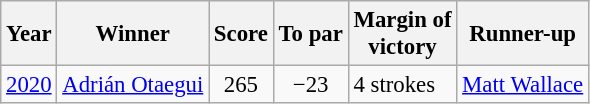<table class="wikitable" style="font-size:95%">
<tr>
<th>Year</th>
<th>Winner</th>
<th>Score</th>
<th>To par</th>
<th>Margin of<br>victory</th>
<th>Runner-up</th>
</tr>
<tr>
<td><a href='#'>2020</a></td>
<td> <a href='#'>Adrián Otaegui</a></td>
<td align=center>265</td>
<td align=center>−23</td>
<td>4 strokes</td>
<td> <a href='#'>Matt Wallace</a></td>
</tr>
</table>
